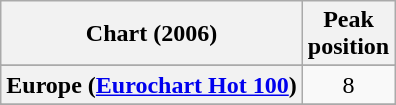<table class="wikitable sortable plainrowheaders" style="text-align:center">
<tr>
<th scope="col">Chart (2006)</th>
<th scope="col">Peak<br>position</th>
</tr>
<tr>
</tr>
<tr>
<th scope="row">Europe (<a href='#'>Eurochart Hot 100</a>)</th>
<td>8</td>
</tr>
<tr>
</tr>
<tr>
</tr>
</table>
